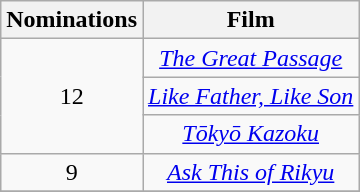<table class="wikitable" style="text-align:center;">
<tr>
<th scope="col" width="55">Nominations</th>
<th scope="col" align="center">Film</th>
</tr>
<tr>
<td rowspan=3 style="text-align:center">12</td>
<td><em><a href='#'>The Great Passage</a></em></td>
</tr>
<tr>
<td><em><a href='#'>Like Father, Like Son</a></em></td>
</tr>
<tr>
<td><em><a href='#'>Tōkyō Kazoku</a></em></td>
</tr>
<tr>
<td style="text-align:center">9</td>
<td><em><a href='#'>Ask This of Rikyu</a></em></td>
</tr>
<tr>
</tr>
</table>
